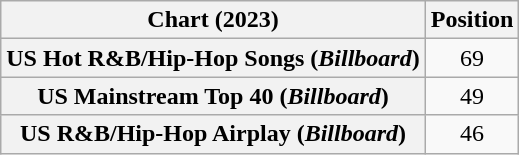<table class="wikitable sortable plainrowheaders" style="text-align:center">
<tr>
<th scope="col">Chart (2023)</th>
<th scope="col">Position</th>
</tr>
<tr>
<th scope="row">US Hot R&B/Hip-Hop Songs (<em>Billboard</em>)</th>
<td>69</td>
</tr>
<tr>
<th scope="row">US Mainstream Top 40 (<em>Billboard</em>)</th>
<td>49</td>
</tr>
<tr>
<th scope="row">US R&B/Hip-Hop Airplay (<em>Billboard</em>)</th>
<td>46</td>
</tr>
</table>
